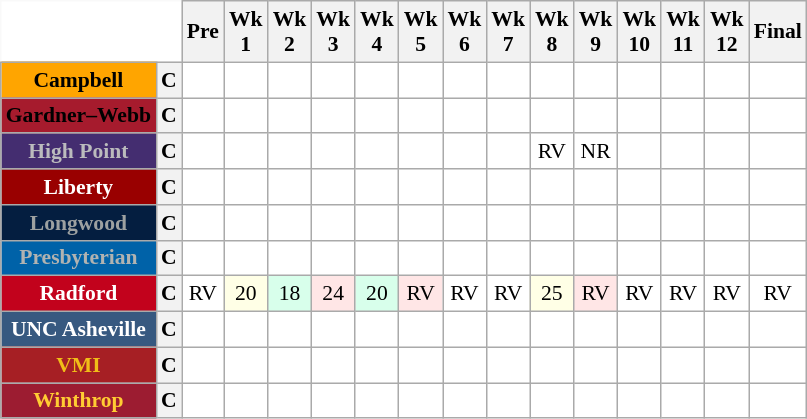<table class="wikitable" style="white-space:nowrap;font-size:90%;">
<tr>
<th colspan=2 style="background:white; border-top-style:hidden; border-left-style:hidden;"> </th>
<th>Pre</th>
<th>Wk<br>1</th>
<th>Wk<br>2</th>
<th>Wk<br>3</th>
<th>Wk<br>4</th>
<th>Wk<br>5</th>
<th>Wk<br>6</th>
<th>Wk<br>7</th>
<th>Wk<br>8</th>
<th>Wk<br>9</th>
<th>Wk<br>10</th>
<th>Wk<br>11</th>
<th>Wk<br>12</th>
<th>Final</th>
</tr>
<tr style="text-align:center;">
<th style="background:orange; color:black;">Campbell</th>
<th>C</th>
<td style="background:#FFF;"></td>
<td style="background:#FFF;"></td>
<td style="background:#FFF;"></td>
<td style="background:#FFF;"></td>
<td style="background:#FFF;"></td>
<td style="background:#FFF;"></td>
<td style="background:#FFF;"></td>
<td style="background:#FFF;"></td>
<td style="background:#FFF;"></td>
<td style="background:#FFF;"></td>
<td style="background:#FFF;"></td>
<td style="background:#FFF;"></td>
<td style="background:#FFF;"></td>
<td style="background:#FFF;"></td>
</tr>
<tr style="text-align:center;">
<th style="background:#A61B2D; color:#000000;">Gardner–Webb</th>
<th>C</th>
<td style="background:#FFF;"></td>
<td style="background:#FFF;"></td>
<td style="background:#FFF;"></td>
<td style="background:#FFF;"></td>
<td style="background:#FFF;"></td>
<td style="background:#FFF;"></td>
<td style="background:#FFF;"></td>
<td style="background:#FFF;"></td>
<td style="background:#FFF;"></td>
<td style="background:#FFF;"></td>
<td style="background:#FFF;"></td>
<td style="background:#FFF;"></td>
<td style="background:#FFF;"></td>
<td style="background:#FFF;"></td>
</tr>
<tr style="text-align:center;">
<th style="background:#442D70; color:#BBBBBD;">High Point</th>
<th>C</th>
<td style="background:#FFF;"></td>
<td style="background:#FFF;"></td>
<td style="background:#FFF;"></td>
<td style="background:#FFF;"></td>
<td style="background:#FFF;"></td>
<td style="background:#FFF;"></td>
<td style="background:#FFF;"></td>
<td style="background:#FFF;"></td>
<td style="background:#FFF;"> RV</td>
<td style="background:#FFF;"> NR</td>
<td style="background:#FFF;"></td>
<td style="background:#FFF;"></td>
<td style="background:#FFF;"></td>
<td style="background:#FFF;"></td>
</tr>
<tr style="text-align:center;">
<th style="background:#990000; color:#FFFFFF;">Liberty</th>
<th>C</th>
<td style="background:#FFF;"></td>
<td style="background:#FFF;"></td>
<td style="background:#FFF;"></td>
<td style="background:#FFF;"></td>
<td style="background:#FFF;"></td>
<td style="background:#FFF;"></td>
<td style="background:#FFF;"></td>
<td style="background:#FFF;"></td>
<td style="background:#FFF;"></td>
<td style="background:#FFF;"></td>
<td style="background:#FFF;"></td>
<td style="background:#FFF;"></td>
<td style="background:#FFF;"></td>
<td style="background:#FFF;"></td>
</tr>
<tr style="text-align:center;">
<th style="background:#041E40; color:#9DA1A1;">Longwood</th>
<th>C</th>
<td style="background:#FFF;"></td>
<td style="background:#FFF;"></td>
<td style="background:#FFF;"></td>
<td style="background:#FFF;"></td>
<td style="background:#FFF;"></td>
<td style="background:#FFF;"></td>
<td style="background:#FFF;"></td>
<td style="background:#FFF;"></td>
<td style="background:#FFF;"></td>
<td style="background:#FFF;"></td>
<td style="background:#FFF;"></td>
<td style="background:#FFF;"></td>
<td style="background:#FFF;"></td>
<td style="background:#FFF;"></td>
</tr>
<tr style="text-align:center;">
<th style="background:#0062A8; color:#B1B3B1;">Presbyterian</th>
<th>C</th>
<td style="background:#FFF;"></td>
<td style="background:#FFF;"></td>
<td style="background:#FFF;"></td>
<td style="background:#FFF;"></td>
<td style="background:#FFF;"></td>
<td style="background:#FFF;"></td>
<td style="background:#FFF;"></td>
<td style="background:#FFF;"></td>
<td style="background:#FFF;"></td>
<td style="background:#FFF;"></td>
<td style="background:#FFF;"></td>
<td style="background:#FFF;"></td>
<td style="background:#FFF;"></td>
<td style="background:#FFF;"></td>
</tr>
<tr style="text-align:center;">
<th style="background:#C2021C; color:#FFFFFF;">Radford</th>
<th>C</th>
<td style="background:#FFF;"> RV</td>
<td style="background:#FFFFE6;"> 20</td>
<td style="background:#D8FFEB;"> 18</td>
<td style="background:#FFE6E6;"> 24</td>
<td style="background:#D8FFEB;"> 20</td>
<td style="background:#FFE6E6;"> RV</td>
<td style="background:#FFF;"> RV</td>
<td style="background:#FFF;"> RV</td>
<td style="background:#FFFFE6;"> 25</td>
<td style="background:#FFE6E6;"> RV</td>
<td style="background:#FFF;"> RV</td>
<td style="background:#FFF;"> RV</td>
<td style="background:#FFF;"> RV</td>
<td style="background:#FFF;"> RV</td>
</tr>
<tr style="text-align:center;">
<th style="background:#375980; color:#FFFFFF;">UNC Asheville</th>
<th>C</th>
<td style="background:#FFF;"></td>
<td style="background:#FFF;"></td>
<td style="background:#FFF;"></td>
<td style="background:#FFF;"></td>
<td style="background:#FFF;"></td>
<td style="background:#FFF;"></td>
<td style="background:#FFF;"></td>
<td style="background:#FFF;"></td>
<td style="background:#FFF;"></td>
<td style="background:#FFF;"></td>
<td style="background:#FFF;"></td>
<td style="background:#FFF;"></td>
<td style="background:#FFF;"></td>
<td style="background:#FFF;"></td>
</tr>
<tr style="text-align:center;">
<th style="background:#A61F24; color:#F0BD18;">VMI</th>
<th>C</th>
<td style="background:#FFF;"></td>
<td style="background:#FFF;"></td>
<td style="background:#FFF;"></td>
<td style="background:#FFF;"></td>
<td style="background:#FFF;"></td>
<td style="background:#FFF;"></td>
<td style="background:#FFF;"></td>
<td style="background:#FFF;"></td>
<td style="background:#FFF;"></td>
<td style="background:#FFF;"></td>
<td style="background:#FFF;"></td>
<td style="background:#FFF;"></td>
<td style="background:#FFF;"></td>
<td style="background:#FFF;"></td>
</tr>
<tr style="text-align:center;">
<th style="background:#9c1c31; color:#ffcc33;">Winthrop</th>
<th>C</th>
<td style="background:#FFF;"></td>
<td style="background:#FFF;"></td>
<td style="background:#FFF;"></td>
<td style="background:#FFF;"></td>
<td style="background:#FFF;"></td>
<td style="background:#FFF;"></td>
<td style="background:#FFF;"></td>
<td style="background:#FFF;"></td>
<td style="background:#FFF;"></td>
<td style="background:#FFF;"></td>
<td style="background:#FFF;"></td>
<td style="background:#FFF;"></td>
<td style="background:#FFF;"></td>
<td style="background:#FFF;"></td>
</tr>
</table>
